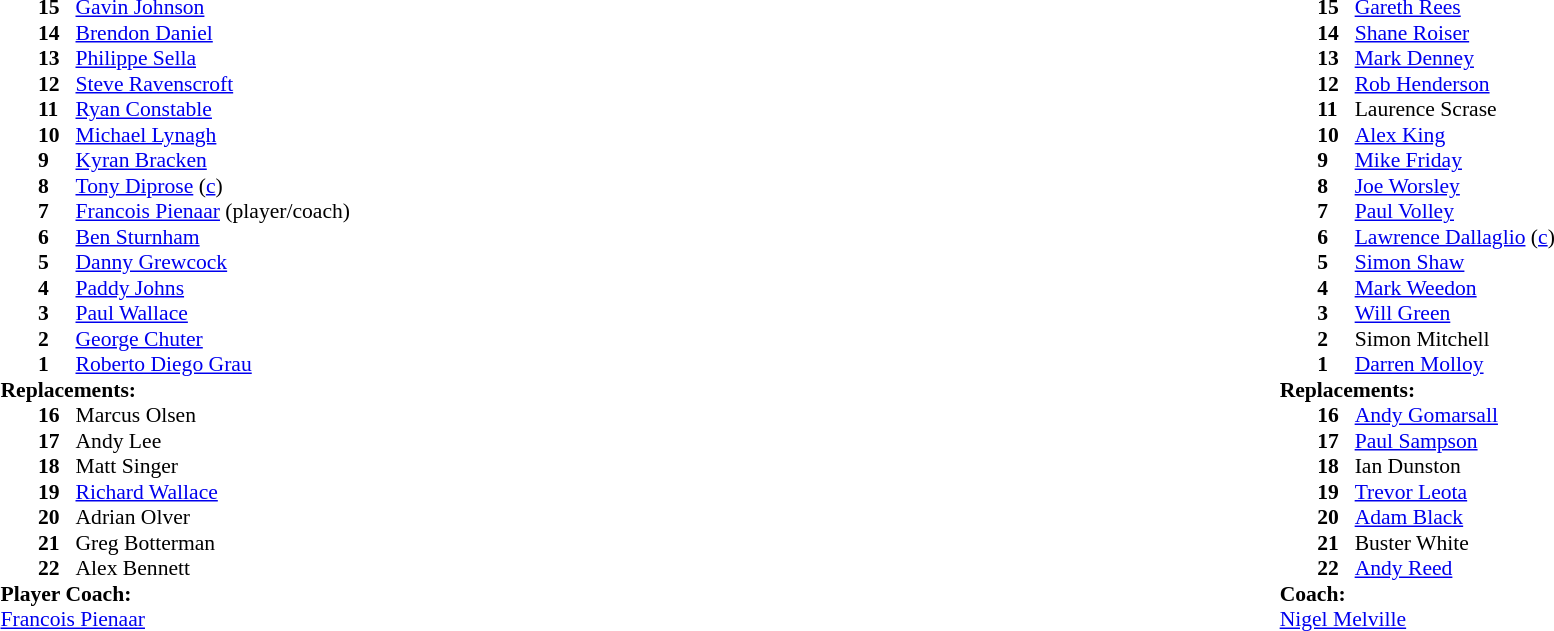<table width="100%">
<tr>
<td valign="top" width="50%"><br><table style="font-size: 90%" cellspacing="0" cellpadding="0">
<tr>
<th width="25"></th>
<th width="25"></th>
</tr>
<tr>
<td></td>
<td><strong>15</strong></td>
<td> <a href='#'>Gavin Johnson</a></td>
</tr>
<tr>
<td></td>
<td><strong>14</strong></td>
<td> <a href='#'>Brendon Daniel</a></td>
</tr>
<tr>
<td></td>
<td><strong>13</strong></td>
<td> <a href='#'>Philippe Sella</a></td>
</tr>
<tr>
<td></td>
<td><strong>12</strong></td>
<td> <a href='#'>Steve Ravenscroft</a></td>
</tr>
<tr>
<td></td>
<td><strong>11</strong></td>
<td> <a href='#'>Ryan Constable</a></td>
</tr>
<tr>
<td></td>
<td><strong>10</strong></td>
<td> <a href='#'>Michael Lynagh</a></td>
</tr>
<tr>
<td></td>
<td><strong>9</strong></td>
<td> <a href='#'>Kyran Bracken</a></td>
</tr>
<tr>
<td></td>
<td><strong>8</strong></td>
<td> <a href='#'>Tony Diprose</a> (<a href='#'>c</a>)</td>
</tr>
<tr>
<td></td>
<td><strong>7</strong></td>
<td> <a href='#'>Francois Pienaar</a> (player/coach)</td>
</tr>
<tr>
<td></td>
<td><strong>6</strong></td>
<td> <a href='#'>Ben Sturnham</a></td>
</tr>
<tr>
<td></td>
<td><strong>5</strong></td>
<td> <a href='#'>Danny Grewcock</a></td>
</tr>
<tr>
<td></td>
<td><strong>4</strong></td>
<td> <a href='#'>Paddy Johns</a></td>
</tr>
<tr>
<td></td>
<td><strong>3</strong></td>
<td> <a href='#'>Paul Wallace</a></td>
</tr>
<tr>
<td></td>
<td><strong>2</strong></td>
<td> <a href='#'>George Chuter</a></td>
</tr>
<tr>
<td></td>
<td><strong>1</strong></td>
<td> <a href='#'>Roberto Diego Grau</a></td>
</tr>
<tr>
<td colspan=3><strong>Replacements:</strong></td>
</tr>
<tr>
<td></td>
<td><strong>16</strong></td>
<td> Marcus Olsen</td>
</tr>
<tr>
<td></td>
<td><strong>17</strong></td>
<td> Andy Lee</td>
</tr>
<tr>
<td></td>
<td><strong>18</strong></td>
<td> Matt Singer</td>
</tr>
<tr>
<td></td>
<td><strong>19</strong></td>
<td> <a href='#'>Richard Wallace</a></td>
</tr>
<tr>
<td></td>
<td><strong>20</strong></td>
<td> Adrian Olver</td>
</tr>
<tr>
<td></td>
<td><strong>21</strong></td>
<td> Greg Botterman</td>
</tr>
<tr>
<td></td>
<td><strong>22</strong></td>
<td> Alex Bennett</td>
</tr>
<tr>
<td colspan=3><strong>Player Coach:</strong></td>
</tr>
<tr>
<td colspan="4"> <a href='#'>Francois Pienaar</a></td>
</tr>
<tr>
<td colspan="4"></td>
</tr>
<tr>
<td colspan="4"></td>
</tr>
</table>
</td>
<td valign="top" width="50%"><br><table style="font-size: 90%" cellspacing="0" cellpadding="0" align="center">
<tr>
<th width="25"></th>
<th width="25"></th>
</tr>
<tr>
<td></td>
<td><strong>15</strong></td>
<td> <a href='#'>Gareth Rees</a></td>
</tr>
<tr>
<td></td>
<td><strong>14</strong></td>
<td> <a href='#'>Shane Roiser</a></td>
</tr>
<tr>
<td></td>
<td><strong>13</strong></td>
<td> <a href='#'>Mark Denney</a></td>
</tr>
<tr>
<td></td>
<td><strong>12</strong></td>
<td> <a href='#'>Rob Henderson</a></td>
</tr>
<tr>
<td></td>
<td><strong>11</strong></td>
<td> Laurence Scrase</td>
</tr>
<tr>
<td></td>
<td><strong>10</strong></td>
<td> <a href='#'>Alex King</a></td>
</tr>
<tr>
<td></td>
<td><strong>9</strong></td>
<td> <a href='#'>Mike Friday</a></td>
</tr>
<tr>
<td></td>
<td><strong>8</strong></td>
<td> <a href='#'>Joe Worsley</a></td>
</tr>
<tr>
<td></td>
<td><strong>7</strong></td>
<td> <a href='#'>Paul Volley</a></td>
</tr>
<tr>
<td></td>
<td><strong>6</strong></td>
<td> <a href='#'>Lawrence Dallaglio</a> (<a href='#'>c</a>)</td>
</tr>
<tr>
<td></td>
<td><strong>5</strong></td>
<td> <a href='#'>Simon Shaw</a></td>
</tr>
<tr>
<td></td>
<td><strong>4</strong></td>
<td> <a href='#'>Mark Weedon</a></td>
</tr>
<tr>
<td></td>
<td><strong>3</strong></td>
<td> <a href='#'>Will Green</a></td>
</tr>
<tr>
<td></td>
<td><strong>2</strong></td>
<td> Simon Mitchell</td>
</tr>
<tr>
<td></td>
<td><strong>1</strong></td>
<td> <a href='#'>Darren Molloy</a></td>
</tr>
<tr>
<td colspan=3><strong>Replacements:</strong></td>
</tr>
<tr>
<td></td>
<td><strong>16</strong></td>
<td> <a href='#'>Andy Gomarsall</a></td>
</tr>
<tr>
<td></td>
<td><strong>17</strong></td>
<td> <a href='#'>Paul Sampson</a></td>
</tr>
<tr>
<td></td>
<td><strong>18</strong></td>
<td> Ian Dunston</td>
</tr>
<tr>
<td></td>
<td><strong>19</strong></td>
<td> <a href='#'>Trevor Leota</a></td>
</tr>
<tr>
<td></td>
<td><strong>20</strong></td>
<td> <a href='#'>Adam Black</a></td>
</tr>
<tr>
<td></td>
<td><strong>21</strong></td>
<td> Buster White</td>
</tr>
<tr>
<td></td>
<td><strong>22</strong></td>
<td> <a href='#'>Andy Reed</a></td>
</tr>
<tr>
<td colspan=3><strong>Coach:</strong></td>
</tr>
<tr>
<td colspan="4"> <a href='#'>Nigel Melville</a></td>
</tr>
<tr>
</tr>
</table>
</td>
</tr>
</table>
